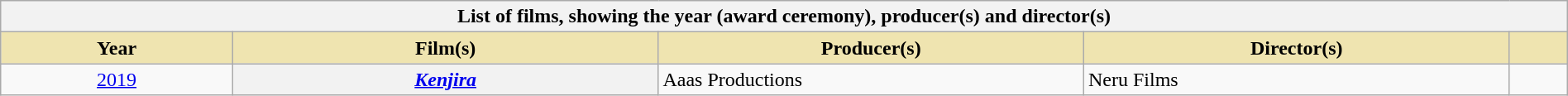<table class="wikitable plainrowheaders" style="width:100%">
<tr>
<th colspan="5">List of films, showing the year (award ceremony), producer(s) and director(s)</th>
</tr>
<tr>
<th scope="col" style="background-color:#EFE4B0;width:12%;">Year</th>
<th scope="col" style="background-color:#EFE4B0;width:22%;">Film(s)</th>
<th scope="col" style="background-color:#EFE4B0;width:22%;">Producer(s)</th>
<th scope="col" style="background-color:#EFE4B0;width:22%;">Director(s)</th>
<th scope="col" style="background-color:#EFE4B0;width:3%;" class="unsortable"></th>
</tr>
<tr>
<td style="text-align:center;"><a href='#'>2019<br></a></td>
<th scope="row"><em><a href='#'>Kenjira</a></em></th>
<td>Aaas Productions</td>
<td>Neru Films</td>
<td align="center"></td>
</tr>
</table>
